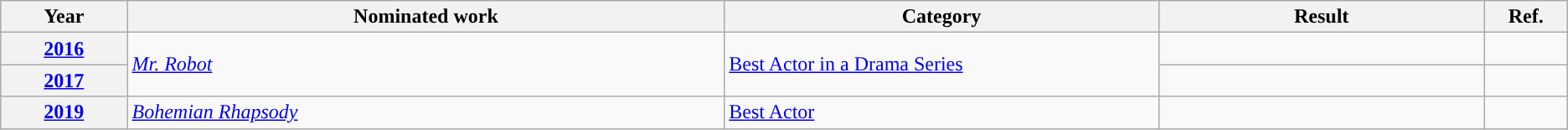<table class="wikitable">
<tr>
<th width=2%>Year</th>
<th width=11%>Nominated work</th>
<th width=8%>Category</th>
<th width=6%>Result</th>
<th width=1%>Ref.</th>
</tr>
<tr>
<th scope=row><a href='#'>2016</a></th>
<td rowspan="2"><em><a href='#'>Mr. Robot</a></em></td>
<td rowspan="2"><a href='#'>Best Actor in a Drama Series</a></td>
<td></td>
<td style="text-align:center;"></td>
</tr>
<tr>
<th scope=row><a href='#'>2017</a></th>
<td></td>
<td style="text-align:center;"></td>
</tr>
<tr>
<th scope=row><a href='#'>2019</a></th>
<td><em><a href='#'>Bohemian Rhapsody</a></em></td>
<td><a href='#'>Best Actor</a></td>
<td></td>
<td style="text-align:center;"></td>
</tr>
</table>
